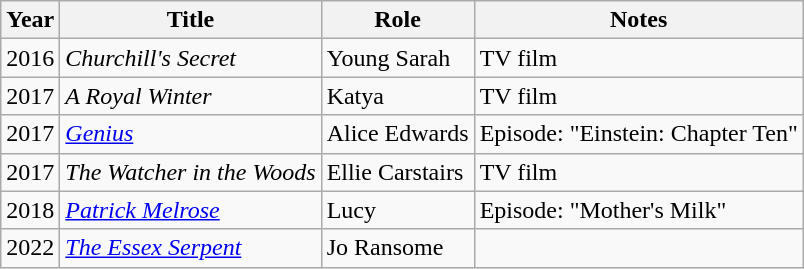<table class="wikitable">
<tr>
<th>Year</th>
<th>Title</th>
<th>Role</th>
<th>Notes</th>
</tr>
<tr>
<td>2016</td>
<td><em>Churchill's Secret</em></td>
<td>Young Sarah</td>
<td>TV film</td>
</tr>
<tr>
<td>2017</td>
<td><em>A Royal Winter</em></td>
<td>Katya</td>
<td>TV film</td>
</tr>
<tr>
<td>2017</td>
<td><em><a href='#'>Genius</a></em></td>
<td>Alice Edwards</td>
<td>Episode: "Einstein: Chapter Ten"</td>
</tr>
<tr>
<td>2017</td>
<td><em>The Watcher in the Woods</em></td>
<td>Ellie Carstairs</td>
<td>TV film</td>
</tr>
<tr>
<td>2018</td>
<td><em><a href='#'>Patrick Melrose</a></em></td>
<td>Lucy</td>
<td>Episode: "Mother's Milk"</td>
</tr>
<tr>
<td>2022</td>
<td><em><a href='#'>The Essex Serpent</a></em></td>
<td>Jo Ransome</td>
<td></td>
</tr>
</table>
